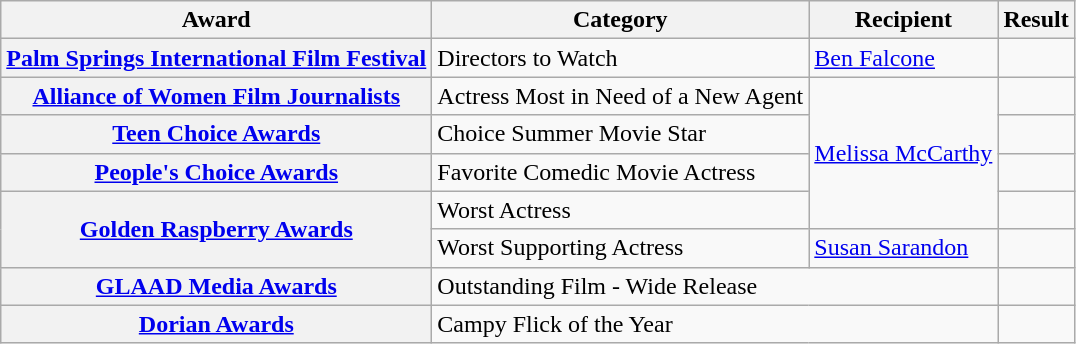<table class="wikitable sortable">
<tr>
<th>Award</th>
<th>Category</th>
<th>Recipient</th>
<th>Result</th>
</tr>
<tr>
<th><a href='#'>Palm Springs International Film Festival</a></th>
<td>Directors to Watch</td>
<td><a href='#'>Ben Falcone</a></td>
<td></td>
</tr>
<tr>
<th><a href='#'>Alliance of Women Film Journalists</a></th>
<td>Actress Most in Need of a New Agent</td>
<td rowspan="4"><a href='#'>Melissa McCarthy</a></td>
<td></td>
</tr>
<tr>
<th><a href='#'>Teen Choice Awards</a></th>
<td>Choice Summer Movie Star</td>
<td></td>
</tr>
<tr>
<th><a href='#'>People's Choice Awards</a></th>
<td>Favorite Comedic Movie Actress</td>
<td></td>
</tr>
<tr>
<th rowspan="2"><a href='#'>Golden Raspberry Awards</a></th>
<td>Worst Actress</td>
<td></td>
</tr>
<tr>
<td>Worst Supporting Actress</td>
<td><a href='#'>Susan Sarandon</a></td>
<td></td>
</tr>
<tr>
<th><a href='#'>GLAAD Media Awards</a></th>
<td colspan="2">Outstanding Film - Wide Release</td>
<td></td>
</tr>
<tr>
<th><a href='#'>Dorian Awards</a></th>
<td colspan="2">Campy Flick of the Year</td>
<td></td>
</tr>
</table>
